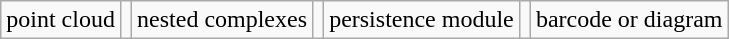<table class="wikitable">
<tr>
<td>point cloud</td>
<td></td>
<td>nested complexes</td>
<td></td>
<td>persistence module</td>
<td></td>
<td>barcode or diagram</td>
</tr>
</table>
